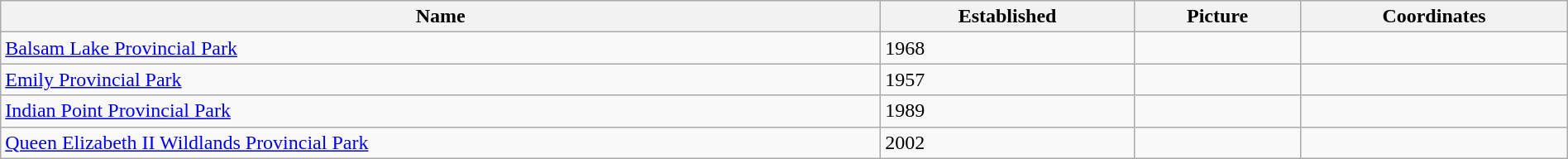<table class='wikitable sortable' style='width:100%'>
<tr>
<th>Name</th>
<th>Established</th>
<th>Picture</th>
<th>Coordinates</th>
</tr>
<tr>
<td><a href='#'>Balsam Lake Provincial Park</a></td>
<td>1968</td>
<td></td>
<td></td>
</tr>
<tr>
<td><a href='#'>Emily Provincial Park</a></td>
<td>1957</td>
<td></td>
<td></td>
</tr>
<tr>
<td><a href='#'>Indian Point Provincial Park</a></td>
<td>1989</td>
<td></td>
<td></td>
</tr>
<tr>
<td><a href='#'>Queen Elizabeth II Wildlands Provincial Park</a></td>
<td>2002</td>
<td></td>
<td></td>
</tr>
</table>
